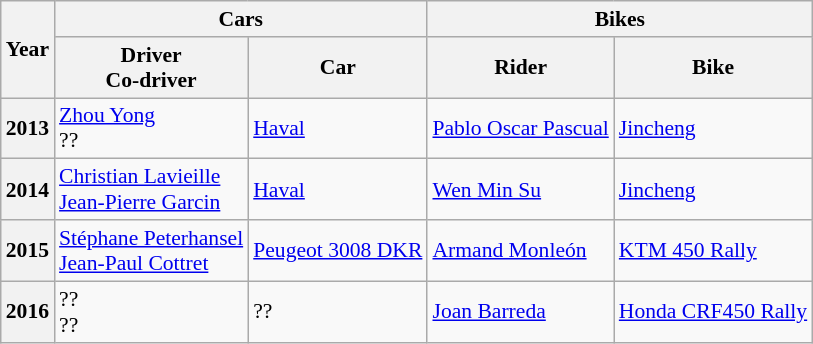<table class="wikitable" style="font-size:90%; text-align:left;">
<tr>
<th rowspan=2>Year</th>
<th colspan=2>Cars</th>
<th colspan=2>Bikes</th>
</tr>
<tr>
<th>Driver<br>Co-driver</th>
<th>Car</th>
<th>Rider</th>
<th>Bike</th>
</tr>
<tr>
<th>2013</th>
<td> <a href='#'>Zhou Yong</a><br> ??</td>
<td><a href='#'>Haval</a></td>
<td> <a href='#'>Pablo Oscar Pascual</a></td>
<td><a href='#'>Jincheng</a></td>
</tr>
<tr>
<th>2014</th>
<td> <a href='#'>Christian Lavieille</a><br> <a href='#'>Jean-Pierre Garcin</a></td>
<td><a href='#'>Haval</a></td>
<td> <a href='#'>Wen Min Su</a></td>
<td><a href='#'>Jincheng</a></td>
</tr>
<tr>
<th>2015</th>
<td> <a href='#'>Stéphane Peterhansel</a><br> <a href='#'>Jean-Paul Cottret</a></td>
<td><a href='#'>Peugeot 3008 DKR</a></td>
<td> <a href='#'>Armand Monleón</a></td>
<td><a href='#'>KTM 450 Rally</a></td>
</tr>
<tr>
<th>2016</th>
<td> ??<br>  ??<br></td>
<td>??</td>
<td> <a href='#'>Joan Barreda</a></td>
<td><a href='#'>Honda CRF450 Rally</a></td>
</tr>
</table>
